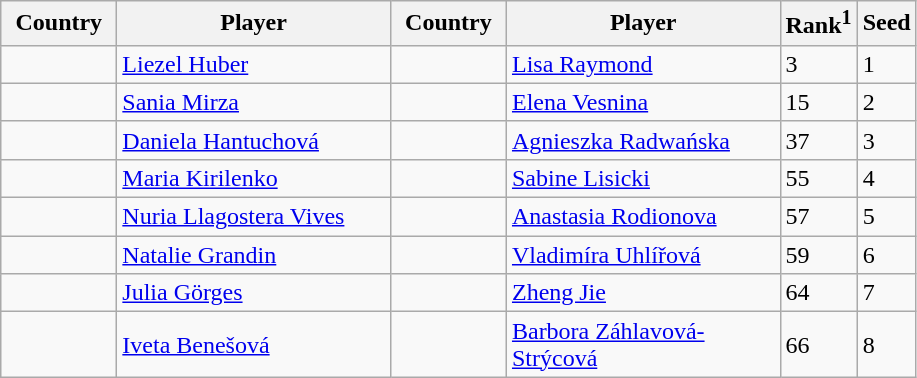<table class="sortable wikitable">
<tr>
<th width="70">Country</th>
<th width="175">Player</th>
<th width="70">Country</th>
<th width="175">Player</th>
<th>Rank<sup>1</sup></th>
<th>Seed</th>
</tr>
<tr>
<td></td>
<td><a href='#'>Liezel Huber</a></td>
<td></td>
<td><a href='#'>Lisa Raymond</a></td>
<td>3</td>
<td>1</td>
</tr>
<tr>
<td></td>
<td><a href='#'>Sania Mirza</a></td>
<td></td>
<td><a href='#'>Elena Vesnina</a></td>
<td>15</td>
<td>2</td>
</tr>
<tr>
<td></td>
<td><a href='#'>Daniela Hantuchová</a></td>
<td></td>
<td><a href='#'>Agnieszka Radwańska</a></td>
<td>37</td>
<td>3</td>
</tr>
<tr>
<td></td>
<td><a href='#'>Maria Kirilenko</a></td>
<td></td>
<td><a href='#'>Sabine Lisicki</a></td>
<td>55</td>
<td>4</td>
</tr>
<tr>
<td></td>
<td><a href='#'>Nuria Llagostera Vives</a></td>
<td></td>
<td><a href='#'>Anastasia Rodionova</a></td>
<td>57</td>
<td>5</td>
</tr>
<tr>
<td></td>
<td><a href='#'>Natalie Grandin</a></td>
<td></td>
<td><a href='#'>Vladimíra Uhlířová</a></td>
<td>59</td>
<td>6</td>
</tr>
<tr>
<td></td>
<td><a href='#'>Julia Görges</a></td>
<td></td>
<td><a href='#'>Zheng Jie</a></td>
<td>64</td>
<td>7</td>
</tr>
<tr>
<td></td>
<td><a href='#'>Iveta Benešová</a></td>
<td></td>
<td><a href='#'>Barbora Záhlavová-Strýcová</a></td>
<td>66</td>
<td>8</td>
</tr>
</table>
